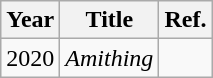<table class="wikitable">
<tr>
<th>Year</th>
<th>Title</th>
<th>Ref.</th>
</tr>
<tr>
<td>2020</td>
<td><em>Amithing</em></td>
<td></td>
</tr>
</table>
